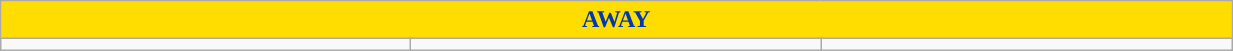<table class="wikitable collapsible collapsed" style="width:65%">
<tr>
<th colspan=15 ! style="color:#0038AF; background:#FFDD00">AWAY</th>
</tr>
<tr>
<td></td>
<td></td>
<td></td>
</tr>
</table>
